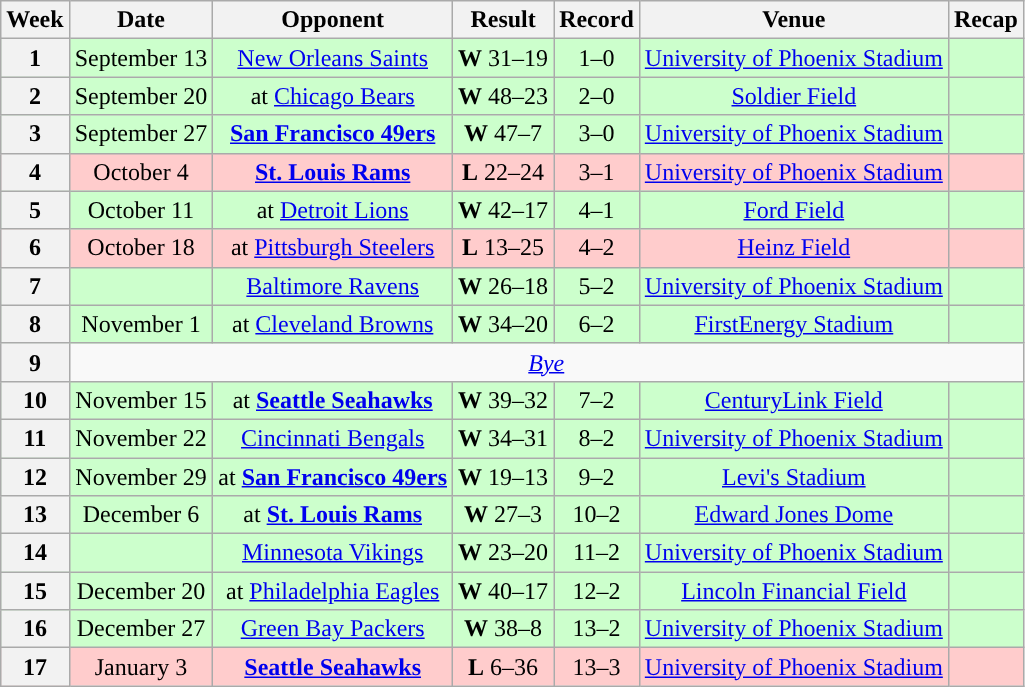<table class="wikitable" style="text-align:center">
<tr>
<th>Week</th>
<th>Date</th>
<th>Opponent</th>
<th>Result</th>
<th>Record</th>
<th>Venue</th>
<th>Recap</th>
</tr>
<tr style="background:#cfc">
<th>1</th>
<td>September 13</td>
<td><a href='#'>New Orleans Saints</a></td>
<td><strong>W</strong> 31–19</td>
<td>1–0</td>
<td><a href='#'>University of Phoenix Stadium</a></td>
<td></td>
</tr>
<tr style="background:#cfc">
<th>2</th>
<td>September 20</td>
<td>at <a href='#'>Chicago Bears</a></td>
<td><strong>W</strong> 48–23</td>
<td>2–0</td>
<td><a href='#'>Soldier Field</a></td>
<td></td>
</tr>
<tr style="background:#cfc">
<th>3</th>
<td>September 27</td>
<td><strong><a href='#'>San Francisco 49ers</a></strong></td>
<td><strong>W</strong> 47–7</td>
<td>3–0</td>
<td><a href='#'>University of Phoenix Stadium</a></td>
<td></td>
</tr>
<tr style="background:#fcc">
<th>4</th>
<td>October 4</td>
<td><strong><a href='#'>St. Louis Rams</a></strong></td>
<td><strong>L</strong> 22–24</td>
<td>3–1</td>
<td><a href='#'>University of Phoenix Stadium</a></td>
<td></td>
</tr>
<tr style="background:#cfc">
<th>5</th>
<td>October 11</td>
<td>at <a href='#'>Detroit Lions</a></td>
<td><strong>W</strong> 42–17</td>
<td>4–1</td>
<td><a href='#'>Ford Field</a></td>
<td></td>
</tr>
<tr style="background:#fcc">
<th>6</th>
<td>October 18</td>
<td>at <a href='#'>Pittsburgh Steelers</a></td>
<td><strong>L</strong> 13–25</td>
<td>4–2</td>
<td><a href='#'>Heinz Field</a></td>
<td></td>
</tr>
<tr style="background:#cfc">
<th>7</th>
<td></td>
<td><a href='#'>Baltimore Ravens</a></td>
<td><strong>W</strong> 26–18</td>
<td>5–2</td>
<td><a href='#'>University of Phoenix Stadium</a></td>
<td></td>
</tr>
<tr style="background:#cfc">
<th>8</th>
<td>November 1</td>
<td>at <a href='#'>Cleveland Browns</a></td>
<td><strong>W</strong> 34–20</td>
<td>6–2</td>
<td><a href='#'>FirstEnergy Stadium</a></td>
<td></td>
</tr>
<tr>
<th>9</th>
<td colspan=8><em><a href='#'>Bye</a></em></td>
</tr>
<tr style="background:#cfc">
<th>10</th>
<td>November 15</td>
<td>at <strong><a href='#'>Seattle Seahawks</a></strong></td>
<td><strong>W</strong> 39–32</td>
<td>7–2</td>
<td><a href='#'>CenturyLink Field</a></td>
<td></td>
</tr>
<tr style="background:#cfc">
<th>11</th>
<td>November 22</td>
<td><a href='#'>Cincinnati Bengals</a></td>
<td><strong>W</strong> 34–31</td>
<td>8–2</td>
<td><a href='#'>University of Phoenix Stadium</a></td>
<td></td>
</tr>
<tr style="background:#cfc">
<th>12</th>
<td>November 29</td>
<td>at <strong><a href='#'>San Francisco 49ers</a></strong></td>
<td><strong>W</strong> 19–13</td>
<td>9–2</td>
<td><a href='#'>Levi's Stadium</a></td>
<td></td>
</tr>
<tr style="background:#cfc">
<th>13</th>
<td>December 6</td>
<td>at <strong><a href='#'>St. Louis Rams</a></strong></td>
<td><strong>W</strong> 27–3</td>
<td>10–2</td>
<td><a href='#'>Edward Jones Dome</a></td>
<td></td>
</tr>
<tr style="background:#cfc">
<th>14</th>
<td></td>
<td><a href='#'>Minnesota Vikings</a></td>
<td><strong>W</strong> 23–20</td>
<td>11–2</td>
<td><a href='#'>University of Phoenix Stadium</a></td>
<td></td>
</tr>
<tr style="background:#cfc">
<th>15</th>
<td>December 20</td>
<td>at <a href='#'>Philadelphia Eagles</a></td>
<td><strong>W</strong> 40–17</td>
<td>12–2</td>
<td><a href='#'>Lincoln Financial Field</a></td>
<td></td>
</tr>
<tr style="background:#cfc">
<th>16</th>
<td>December 27</td>
<td><a href='#'>Green Bay Packers</a></td>
<td><strong>W</strong> 38–8</td>
<td>13–2</td>
<td><a href='#'>University of Phoenix Stadium</a></td>
<td></td>
</tr>
<tr style="background:#fcc">
<th>17</th>
<td>January 3</td>
<td><strong><a href='#'>Seattle Seahawks</a></strong></td>
<td><strong>L</strong> 6–36</td>
<td>13–3</td>
<td><a href='#'>University of Phoenix Stadium</a></td>
<td></td>
</tr>
</table>
